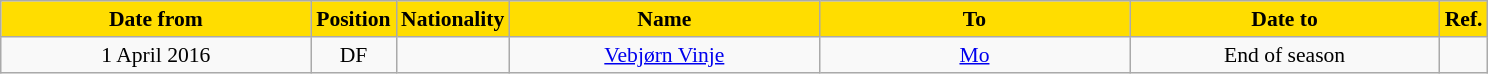<table class="wikitable" style="text-align:center; font-size:90%; ">
<tr>
<th style="background:#FFDD00; color:black; width:200px;">Date from</th>
<th style="background:#FFDD00; color:black; width:50px;">Position</th>
<th style="background:#FFDD00; color:black; width:50px;">Nationality</th>
<th style="background:#FFDD00; color:black; width:200px;">Name</th>
<th style="background:#FFDD00; color:black; width:200px;">To</th>
<th style="background:#FFDD00; color:black; width:200px;">Date to</th>
<th style="background:#FFDD00; color:black; width:25;">Ref.</th>
</tr>
<tr>
<td>1 April 2016</td>
<td>DF</td>
<td></td>
<td><a href='#'>Vebjørn Vinje</a></td>
<td><a href='#'>Mo</a></td>
<td>End of season</td>
<td></td>
</tr>
</table>
